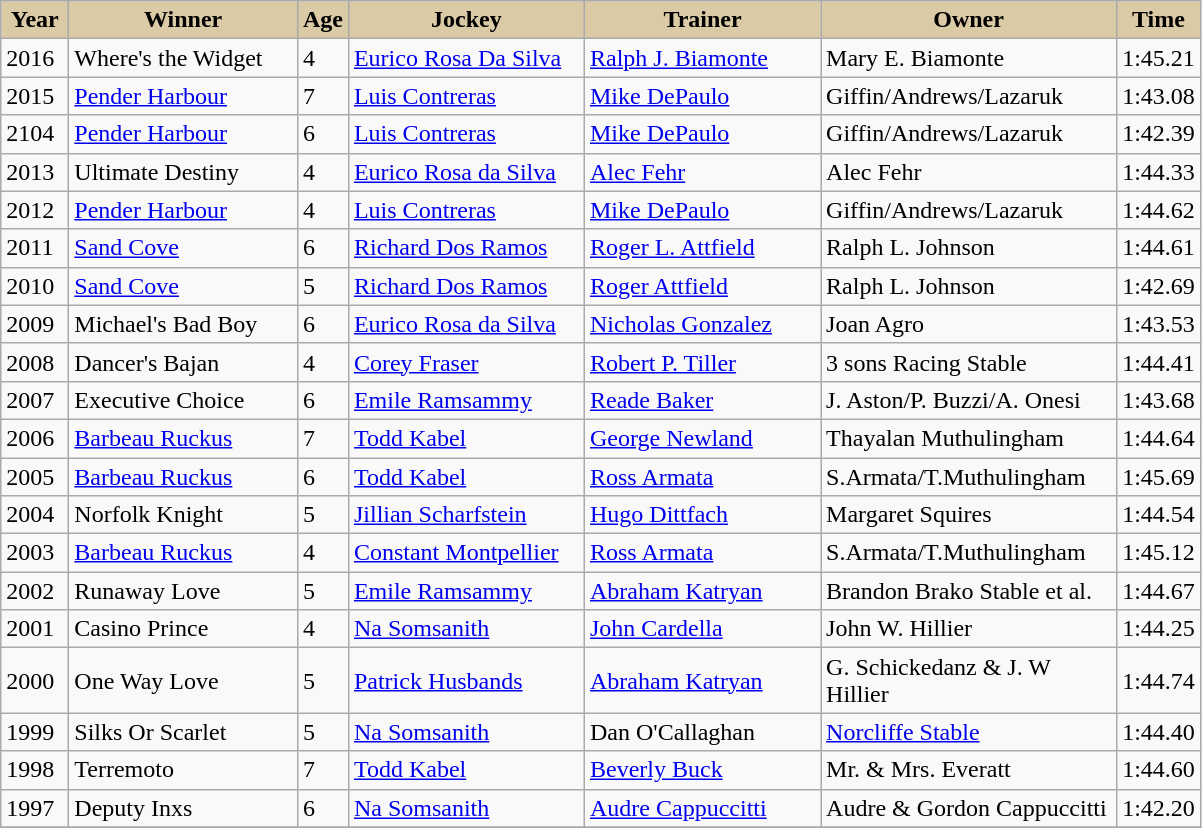<table class="wikitable sortable">
<tr>
<th style="background-color:#DACAA5; width:38px">Year<br></th>
<th style="background-color:#DACAA5; width:145px">Winner<br></th>
<th style="background-color:#DACAA5">Age<br></th>
<th style="background-color:#DACAA5; width:150px">Jockey<br></th>
<th style="background-color:#DACAA5; width:150px">Trainer<br></th>
<th style="background-color:#DACAA5; width:190px">Owner<br></th>
<th style="background-color:#DACAA5">Time</th>
</tr>
<tr>
<td>2016</td>
<td>Where's the Widget</td>
<td>4</td>
<td><a href='#'>Eurico Rosa Da Silva</a></td>
<td><a href='#'>Ralph J. Biamonte</a></td>
<td>Mary E. Biamonte</td>
<td>1:45.21</td>
</tr>
<tr>
<td>2015</td>
<td><a href='#'>Pender Harbour</a></td>
<td>7</td>
<td><a href='#'>Luis Contreras</a></td>
<td><a href='#'>Mike DePaulo</a></td>
<td>Giffin/Andrews/Lazaruk</td>
<td>1:43.08</td>
</tr>
<tr>
<td>2104</td>
<td><a href='#'>Pender Harbour</a></td>
<td>6</td>
<td><a href='#'>Luis Contreras</a></td>
<td><a href='#'>Mike DePaulo</a></td>
<td>Giffin/Andrews/Lazaruk</td>
<td>1:42.39</td>
</tr>
<tr>
<td>2013</td>
<td>Ultimate Destiny</td>
<td>4</td>
<td><a href='#'>Eurico Rosa da Silva</a></td>
<td><a href='#'>Alec Fehr</a></td>
<td>Alec Fehr</td>
<td>1:44.33</td>
</tr>
<tr>
<td>2012</td>
<td><a href='#'>Pender Harbour</a></td>
<td>4</td>
<td><a href='#'>Luis Contreras</a></td>
<td><a href='#'>Mike DePaulo</a></td>
<td>Giffin/Andrews/Lazaruk</td>
<td>1:44.62</td>
</tr>
<tr>
<td>2011</td>
<td><a href='#'>Sand Cove</a></td>
<td>6</td>
<td><a href='#'>Richard Dos Ramos</a></td>
<td><a href='#'>Roger L. Attfield</a></td>
<td>Ralph L. Johnson</td>
<td>1:44.61</td>
</tr>
<tr>
<td>2010</td>
<td><a href='#'>Sand Cove</a></td>
<td>5</td>
<td><a href='#'>Richard Dos Ramos</a></td>
<td><a href='#'>Roger Attfield</a></td>
<td>Ralph L. Johnson</td>
<td>1:42.69</td>
</tr>
<tr>
<td>2009</td>
<td>Michael's Bad Boy</td>
<td>6</td>
<td><a href='#'>Eurico Rosa da Silva</a></td>
<td><a href='#'>Nicholas Gonzalez</a></td>
<td>Joan Agro</td>
<td>1:43.53</td>
</tr>
<tr>
<td>2008</td>
<td>Dancer's Bajan</td>
<td>4</td>
<td><a href='#'>Corey Fraser</a></td>
<td><a href='#'>Robert P. Tiller</a></td>
<td>3 sons Racing Stable</td>
<td>1:44.41</td>
</tr>
<tr>
<td>2007</td>
<td>Executive Choice</td>
<td>6</td>
<td><a href='#'>Emile Ramsammy</a></td>
<td><a href='#'>Reade Baker</a></td>
<td>J. Aston/P. Buzzi/A. Onesi</td>
<td>1:43.68</td>
</tr>
<tr>
<td>2006</td>
<td><a href='#'>Barbeau Ruckus</a></td>
<td>7</td>
<td><a href='#'>Todd Kabel</a></td>
<td><a href='#'>George Newland</a></td>
<td>Thayalan Muthulingham</td>
<td>1:44.64</td>
</tr>
<tr>
<td>2005</td>
<td><a href='#'>Barbeau Ruckus</a></td>
<td>6</td>
<td><a href='#'>Todd Kabel</a></td>
<td><a href='#'>Ross Armata</a></td>
<td>S.Armata/T.Muthulingham</td>
<td>1:45.69</td>
</tr>
<tr>
<td>2004</td>
<td>Norfolk Knight</td>
<td>5</td>
<td><a href='#'>Jillian Scharfstein</a></td>
<td><a href='#'>Hugo Dittfach</a></td>
<td>Margaret Squires</td>
<td>1:44.54</td>
</tr>
<tr>
<td>2003</td>
<td><a href='#'>Barbeau Ruckus</a></td>
<td>4</td>
<td><a href='#'>Constant Montpellier</a></td>
<td><a href='#'>Ross Armata</a></td>
<td>S.Armata/T.Muthulingham</td>
<td>1:45.12</td>
</tr>
<tr>
<td>2002</td>
<td>Runaway Love</td>
<td>5</td>
<td><a href='#'>Emile Ramsammy</a></td>
<td><a href='#'>Abraham Katryan</a></td>
<td>Brandon Brako Stable et al.</td>
<td>1:44.67</td>
</tr>
<tr>
<td>2001</td>
<td>Casino Prince</td>
<td>4</td>
<td><a href='#'>Na Somsanith</a></td>
<td><a href='#'>John Cardella</a></td>
<td>John W. Hillier</td>
<td>1:44.25</td>
</tr>
<tr>
<td>2000</td>
<td>One Way Love</td>
<td>5</td>
<td><a href='#'>Patrick Husbands</a></td>
<td><a href='#'>Abraham Katryan</a></td>
<td>G. Schickedanz & J. W Hillier</td>
<td>1:44.74</td>
</tr>
<tr>
<td>1999</td>
<td>Silks Or Scarlet</td>
<td>5</td>
<td><a href='#'>Na Somsanith</a></td>
<td>Dan O'Callaghan</td>
<td><a href='#'>Norcliffe Stable</a></td>
<td>1:44.40</td>
</tr>
<tr>
<td>1998</td>
<td>Terremoto</td>
<td>7</td>
<td><a href='#'>Todd Kabel</a></td>
<td><a href='#'>Beverly Buck</a></td>
<td>Mr. & Mrs. Everatt</td>
<td>1:44.60</td>
</tr>
<tr>
<td>1997</td>
<td>Deputy Inxs</td>
<td>6</td>
<td><a href='#'>Na Somsanith</a></td>
<td><a href='#'>Audre Cappuccitti</a></td>
<td>Audre & Gordon Cappuccitti</td>
<td>1:42.20</td>
</tr>
<tr>
</tr>
</table>
